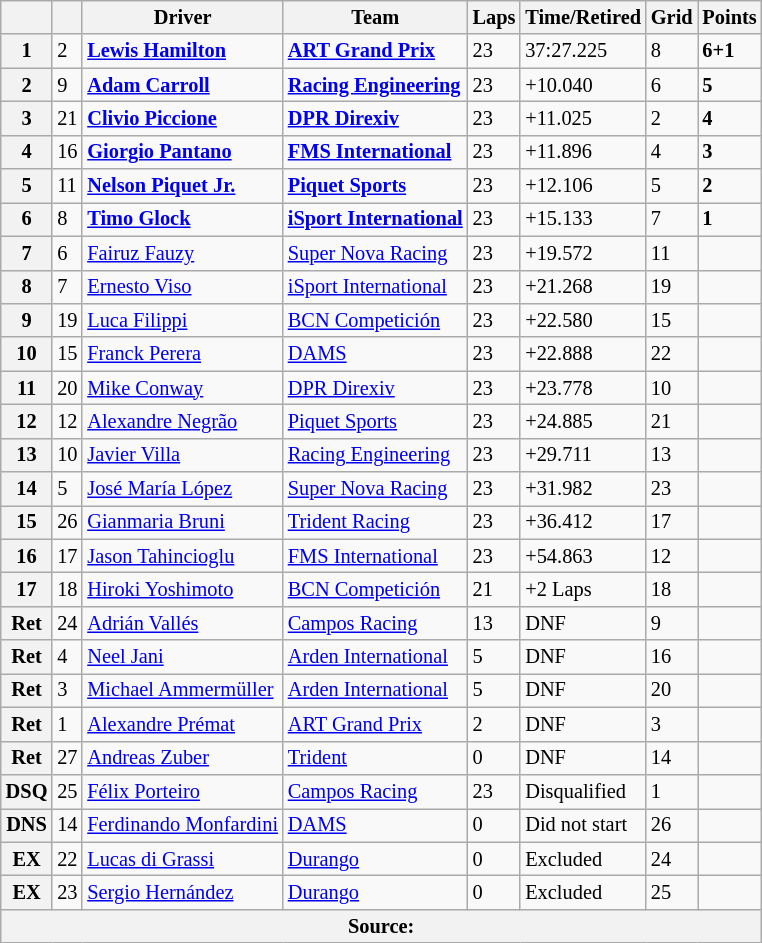<table class="wikitable" style="font-size:85%">
<tr>
<th></th>
<th></th>
<th>Driver</th>
<th>Team</th>
<th>Laps</th>
<th>Time/Retired</th>
<th>Grid</th>
<th>Points</th>
</tr>
<tr>
<th>1</th>
<td>2</td>
<td> <strong><a href='#'>Lewis Hamilton</a></strong></td>
<td><strong><a href='#'>ART Grand Prix</a></strong></td>
<td>23</td>
<td>37:27.225</td>
<td>8</td>
<td><strong>6+1</strong></td>
</tr>
<tr>
<th>2</th>
<td>9</td>
<td> <strong><a href='#'>Adam Carroll</a></strong></td>
<td><strong><a href='#'>Racing Engineering</a></strong></td>
<td>23</td>
<td>+10.040</td>
<td>6</td>
<td><strong>5</strong></td>
</tr>
<tr>
<th>3</th>
<td>21</td>
<td> <strong><a href='#'>Clivio Piccione</a></strong></td>
<td><strong><a href='#'>DPR Direxiv</a></strong></td>
<td>23</td>
<td>+11.025</td>
<td>2</td>
<td><strong>4</strong></td>
</tr>
<tr>
<th>4</th>
<td>16</td>
<td> <strong><a href='#'>Giorgio Pantano</a></strong></td>
<td><strong><a href='#'>FMS International</a></strong></td>
<td>23</td>
<td>+11.896</td>
<td>4</td>
<td><strong>3</strong></td>
</tr>
<tr>
<th>5</th>
<td>11</td>
<td> <strong><a href='#'>Nelson Piquet Jr.</a></strong></td>
<td><strong><a href='#'>Piquet Sports</a></strong></td>
<td>23</td>
<td>+12.106</td>
<td>5</td>
<td><strong>2</strong></td>
</tr>
<tr>
<th>6</th>
<td>8</td>
<td> <strong><a href='#'>Timo Glock</a></strong></td>
<td><strong><a href='#'>iSport International</a></strong></td>
<td>23</td>
<td>+15.133</td>
<td>7</td>
<td><strong>1</strong></td>
</tr>
<tr>
<th>7</th>
<td>6</td>
<td> <a href='#'>Fairuz Fauzy</a></td>
<td><a href='#'>Super Nova Racing</a></td>
<td>23</td>
<td>+19.572</td>
<td>11</td>
<td></td>
</tr>
<tr>
<th>8</th>
<td>7</td>
<td> <a href='#'>Ernesto Viso</a></td>
<td><a href='#'>iSport International</a></td>
<td>23</td>
<td>+21.268</td>
<td>19</td>
<td></td>
</tr>
<tr>
<th>9</th>
<td>19</td>
<td> <a href='#'>Luca Filippi</a></td>
<td><a href='#'>BCN Competición</a></td>
<td>23</td>
<td>+22.580</td>
<td>15</td>
<td></td>
</tr>
<tr>
<th>10</th>
<td>15</td>
<td> <a href='#'>Franck Perera</a></td>
<td><a href='#'>DAMS</a></td>
<td>23</td>
<td>+22.888</td>
<td>22</td>
<td></td>
</tr>
<tr>
<th>11</th>
<td>20</td>
<td> <a href='#'>Mike Conway</a></td>
<td><a href='#'>DPR Direxiv</a></td>
<td>23</td>
<td>+23.778</td>
<td>10</td>
<td></td>
</tr>
<tr>
<th>12</th>
<td>12</td>
<td> <a href='#'>Alexandre Negrão</a></td>
<td><a href='#'>Piquet Sports</a></td>
<td>23</td>
<td>+24.885</td>
<td>21</td>
<td></td>
</tr>
<tr>
<th>13</th>
<td>10</td>
<td> <a href='#'>Javier Villa</a></td>
<td><a href='#'>Racing Engineering</a></td>
<td>23</td>
<td>+29.711</td>
<td>13</td>
<td></td>
</tr>
<tr>
<th>14</th>
<td>5</td>
<td> <a href='#'>José María López</a></td>
<td><a href='#'>Super Nova Racing</a></td>
<td>23</td>
<td>+31.982</td>
<td>23</td>
<td></td>
</tr>
<tr>
<th>15</th>
<td>26</td>
<td> <a href='#'>Gianmaria Bruni</a></td>
<td><a href='#'>Trident Racing</a></td>
<td>23</td>
<td>+36.412</td>
<td>17</td>
<td></td>
</tr>
<tr>
<th>16</th>
<td>17</td>
<td> <a href='#'>Jason Tahincioglu</a></td>
<td><a href='#'>FMS International</a></td>
<td>23</td>
<td>+54.863</td>
<td>12</td>
<td></td>
</tr>
<tr>
<th>17</th>
<td>18</td>
<td> <a href='#'>Hiroki Yoshimoto</a></td>
<td><a href='#'>BCN Competición</a></td>
<td>21</td>
<td>+2 Laps</td>
<td>18</td>
<td></td>
</tr>
<tr>
<th>Ret</th>
<td>24</td>
<td> <a href='#'>Adrián Vallés</a></td>
<td><a href='#'>Campos Racing</a></td>
<td>13</td>
<td>DNF</td>
<td>9</td>
<td></td>
</tr>
<tr>
<th>Ret</th>
<td>4</td>
<td> <a href='#'>Neel Jani</a></td>
<td><a href='#'>Arden International</a></td>
<td>5</td>
<td>DNF</td>
<td>16</td>
<td></td>
</tr>
<tr>
<th>Ret</th>
<td>3</td>
<td> <a href='#'>Michael Ammermüller</a></td>
<td><a href='#'>Arden International</a></td>
<td>5</td>
<td>DNF</td>
<td>20</td>
<td></td>
</tr>
<tr>
<th>Ret</th>
<td>1</td>
<td> <a href='#'>Alexandre Prémat</a></td>
<td><a href='#'>ART Grand Prix</a></td>
<td>2</td>
<td>DNF</td>
<td>3</td>
<td></td>
</tr>
<tr>
<th>Ret</th>
<td>27</td>
<td> <a href='#'>Andreas Zuber</a></td>
<td><a href='#'>Trident</a></td>
<td>0</td>
<td>DNF</td>
<td>14</td>
<td></td>
</tr>
<tr>
<th>DSQ</th>
<td>25</td>
<td> <a href='#'>Félix Porteiro</a></td>
<td><a href='#'>Campos Racing</a></td>
<td>23</td>
<td>Disqualified</td>
<td>1</td>
<td></td>
</tr>
<tr>
<th>DNS</th>
<td>14</td>
<td> <a href='#'>Ferdinando Monfardini</a></td>
<td><a href='#'>DAMS</a></td>
<td>0</td>
<td>Did not start</td>
<td>26</td>
<td></td>
</tr>
<tr>
<th>EX</th>
<td>22</td>
<td> <a href='#'>Lucas di Grassi</a></td>
<td><a href='#'>Durango</a></td>
<td>0</td>
<td>Excluded</td>
<td>24</td>
<td></td>
</tr>
<tr>
<th>EX</th>
<td>23</td>
<td> <a href='#'>Sergio Hernández</a></td>
<td><a href='#'>Durango</a></td>
<td>0</td>
<td>Excluded</td>
<td>25</td>
<td></td>
</tr>
<tr>
<th colspan="8">Source:</th>
</tr>
</table>
